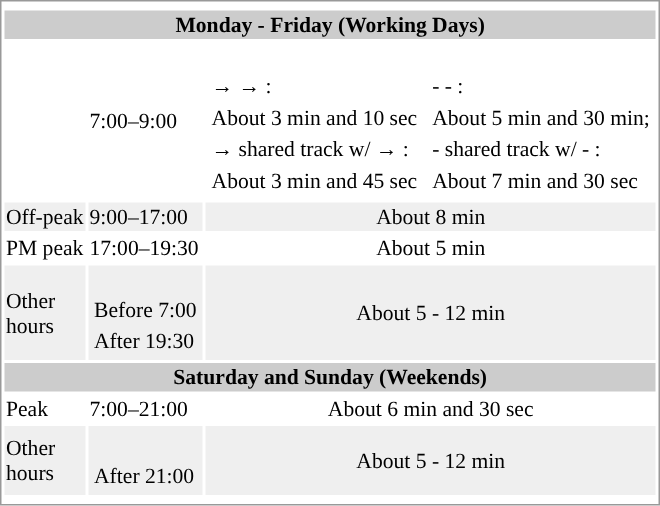<table border=0 style="border:1px solid #999;background-color:white;text-align:left;font-size:90%" class="mw-collapsible">
<tr>
<td colspan=2></td>
<td></td>
<td></td>
</tr>
<tr bgcolor=#cccccc>
<th colspan=4 align=center>Monday - Friday (Working Days)</th>
</tr>
<tr>
<td></td>
<td>7:00–9:00</td>
<td><br><table>
<tr>
<td> →  → :</td>
</tr>
<tr>
<td>About 3 min and 10 sec</td>
</tr>
<tr>
<td> → shared track w/  → :</td>
</tr>
<tr>
<td>About 3 min and 45 sec</td>
</tr>
</table>
</td>
<td><br><table>
<tr>
<td> -  - :</td>
</tr>
<tr>
<td>About 5 min and 30 min;</td>
</tr>
<tr>
<td> - shared track w/  - :</td>
</tr>
<tr>
<td>About 7 min and 30 sec</td>
</tr>
</table>
</td>
</tr>
<tr bgcolor=#EFEFEF>
<td>Off-peak</td>
<td>9:00–17:00</td>
<td colspan=2 align=center>About 8 min</td>
</tr>
<tr>
<td>PM peak</td>
<td>17:00–19:30</td>
<td colspan=2 align=center>About 5 min</td>
</tr>
<tr bgcolor=#EFEFEF>
<td>Other<br> hours</td>
<td><br><table>
<tr>
<td>Before 7:00</td>
</tr>
<tr>
<td>After 19:30</td>
</tr>
</table>
</td>
<td colspan=2 align=center>About 5 - 12 min</td>
</tr>
<tr bgcolor=#cccccc>
<th colspan=4 align=center>Saturday and Sunday (Weekends)</th>
</tr>
<tr>
<td>Peak</td>
<td>7:00–21:00</td>
<td colspan=2 align=center>About 6 min and 30 sec</td>
</tr>
<tr bgcolor=#EFEFEF>
<td>Other<br> hours</td>
<td><br><table>
<tr>
<td></td>
</tr>
<tr>
<td>After 21:00</td>
</tr>
</table>
</td>
<td colspan=2 align=center>About 5 - 12 min</td>
</tr>
<tr style="background:#">
<td colspan = "4"></onlyinclude></td>
</tr>
</table>
